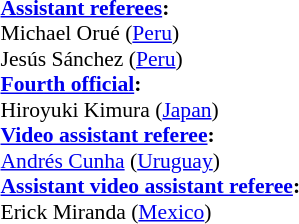<table width=50% style="font-size:90%">
<tr>
<td><br><strong><a href='#'>Assistant referees</a>:</strong>
<br>Michael Orué (<a href='#'>Peru</a>)
<br>Jesús Sánchez (<a href='#'>Peru</a>)
<br><strong><a href='#'>Fourth official</a>:</strong>
<br>Hiroyuki Kimura (<a href='#'>Japan</a>)
<br><strong><a href='#'>Video assistant referee</a>:</strong>
<br><a href='#'>Andrés Cunha</a> (<a href='#'>Uruguay</a>)
<br><strong><a href='#'>Assistant video assistant referee</a>:</strong>
<br>Erick Miranda (<a href='#'>Mexico</a>)</td>
</tr>
</table>
